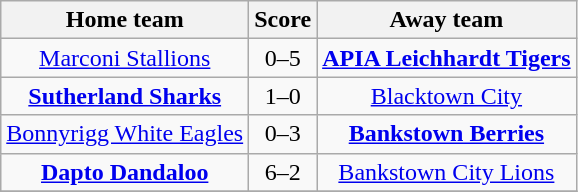<table class="wikitable" style="text-align: center">
<tr>
<th>Home team</th>
<th>Score</th>
<th>Away team</th>
</tr>
<tr>
<td><a href='#'>Marconi Stallions</a></td>
<td>0–5</td>
<td><strong><a href='#'>APIA Leichhardt Tigers</a></strong></td>
</tr>
<tr>
<td><strong><a href='#'>Sutherland Sharks</a></strong></td>
<td>1–0</td>
<td><a href='#'>Blacktown City</a></td>
</tr>
<tr>
<td><a href='#'>Bonnyrigg White Eagles</a></td>
<td>0–3</td>
<td><strong><a href='#'>Bankstown Berries</a></strong></td>
</tr>
<tr>
<td><strong><a href='#'>Dapto Dandaloo</a></strong></td>
<td>6–2</td>
<td><a href='#'>Bankstown City Lions</a></td>
</tr>
<tr>
</tr>
</table>
